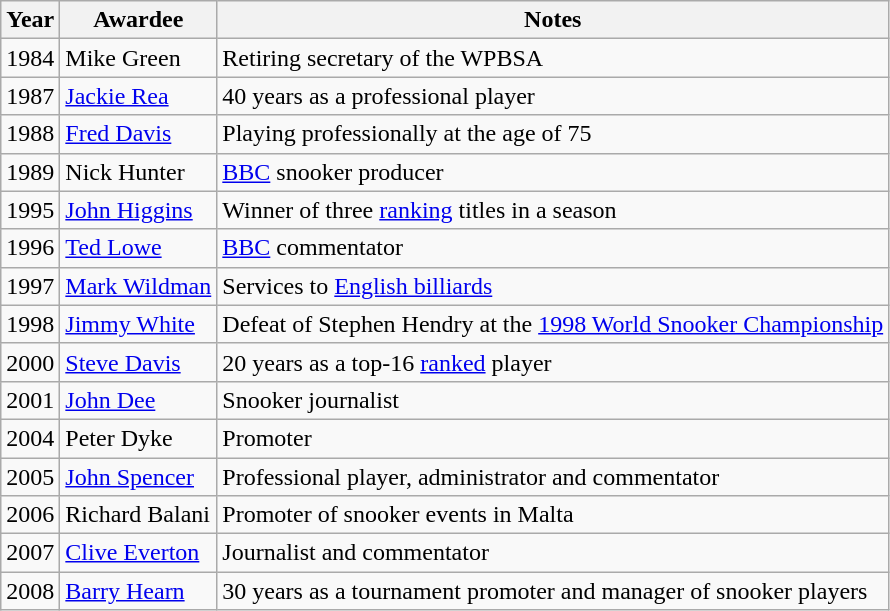<table class="sortable wikitable plainrowheaders">
<tr>
<th scope="col">Year</th>
<th scope="col">Awardee</th>
<th scope="col">Notes</th>
</tr>
<tr>
<td>1984</td>
<td>Mike Green</td>
<td>Retiring secretary of the WPBSA</td>
</tr>
<tr>
<td>1987</td>
<td><a href='#'>Jackie Rea</a></td>
<td>40 years as a professional player</td>
</tr>
<tr>
<td>1988</td>
<td><a href='#'>Fred Davis</a></td>
<td>Playing professionally at the age of 75</td>
</tr>
<tr>
<td>1989</td>
<td>Nick Hunter</td>
<td><a href='#'>BBC</a> snooker producer</td>
</tr>
<tr>
<td>1995</td>
<td><a href='#'>John Higgins</a></td>
<td>Winner of three <a href='#'>ranking</a> titles in a season</td>
</tr>
<tr>
<td>1996</td>
<td><a href='#'>Ted Lowe</a></td>
<td><a href='#'>BBC</a> commentator</td>
</tr>
<tr>
<td>1997</td>
<td><a href='#'>Mark Wildman</a></td>
<td>Services to <a href='#'>English billiards</a></td>
</tr>
<tr>
<td>1998</td>
<td><a href='#'>Jimmy White</a></td>
<td>Defeat of Stephen Hendry at the <a href='#'>1998 World Snooker Championship</a></td>
</tr>
<tr>
<td>2000</td>
<td><a href='#'>Steve Davis</a></td>
<td>20 years as a top-16 <a href='#'>ranked</a> player</td>
</tr>
<tr>
<td>2001</td>
<td><a href='#'>John Dee</a></td>
<td>Snooker journalist</td>
</tr>
<tr>
<td>2004</td>
<td>Peter Dyke</td>
<td>Promoter</td>
</tr>
<tr>
<td>2005</td>
<td><a href='#'>John Spencer</a></td>
<td>Professional player, administrator and commentator</td>
</tr>
<tr>
<td>2006</td>
<td>Richard Balani</td>
<td>Promoter of snooker events in Malta</td>
</tr>
<tr>
<td>2007</td>
<td><a href='#'>Clive Everton</a></td>
<td>Journalist and commentator</td>
</tr>
<tr>
<td>2008</td>
<td><a href='#'>Barry Hearn</a></td>
<td>30 years as a tournament promoter and manager of snooker players</td>
</tr>
</table>
